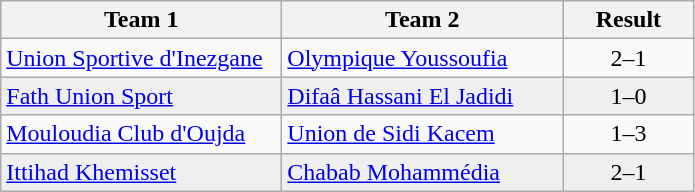<table class="wikitable">
<tr>
<th width="180">Team 1</th>
<th width="180">Team 2</th>
<th width="80">Result</th>
</tr>
<tr>
<td><a href='#'>Union Sportive d'Inezgane</a></td>
<td><a href='#'>Olympique Youssoufia</a></td>
<td align="center">2–1</td>
</tr>
<tr style="background:#EFEFEF">
<td><a href='#'>Fath Union Sport</a></td>
<td><a href='#'>Difaâ Hassani El Jadidi</a></td>
<td align="center">1–0</td>
</tr>
<tr>
<td><a href='#'>Mouloudia Club d'Oujda</a></td>
<td><a href='#'>Union de Sidi Kacem</a></td>
<td align="center">1–3</td>
</tr>
<tr style="background:#EFEFEF">
<td><a href='#'>Ittihad Khemisset</a></td>
<td><a href='#'>Chabab Mohammédia</a></td>
<td align="center">2–1</td>
</tr>
</table>
